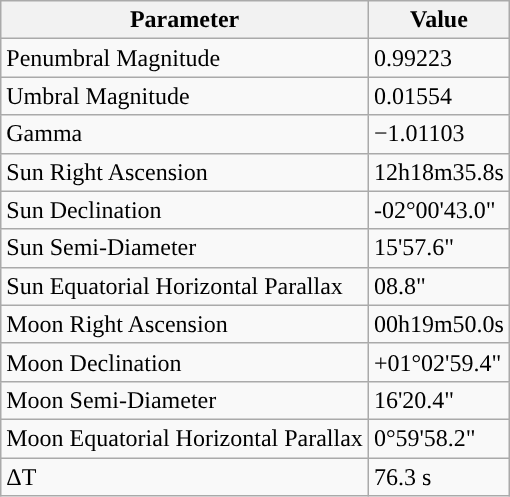<table class="wikitable">
<tr>
<th>Parameter</th>
<th>Value</th>
</tr>
<tr>
<td>Penumbral Magnitude</td>
<td>0.99223</td>
</tr>
<tr>
<td>Umbral Magnitude</td>
<td>0.01554</td>
</tr>
<tr>
<td>Gamma</td>
<td>−1.01103</td>
</tr>
<tr>
<td>Sun Right Ascension</td>
<td>12h18m35.8s</td>
</tr>
<tr>
<td>Sun Declination</td>
<td>-02°00'43.0"</td>
</tr>
<tr>
<td>Sun Semi-Diameter</td>
<td>15'57.6"</td>
</tr>
<tr>
<td>Sun Equatorial Horizontal Parallax</td>
<td>08.8"</td>
</tr>
<tr>
<td>Moon Right Ascension</td>
<td>00h19m50.0s</td>
</tr>
<tr>
<td>Moon Declination</td>
<td>+01°02'59.4"</td>
</tr>
<tr>
<td>Moon Semi-Diameter</td>
<td>16'20.4"</td>
</tr>
<tr>
<td>Moon Equatorial Horizontal Parallax</td>
<td>0°59'58.2"</td>
</tr>
<tr>
<td>ΔT</td>
<td>76.3 s</td>
</tr>
</table>
